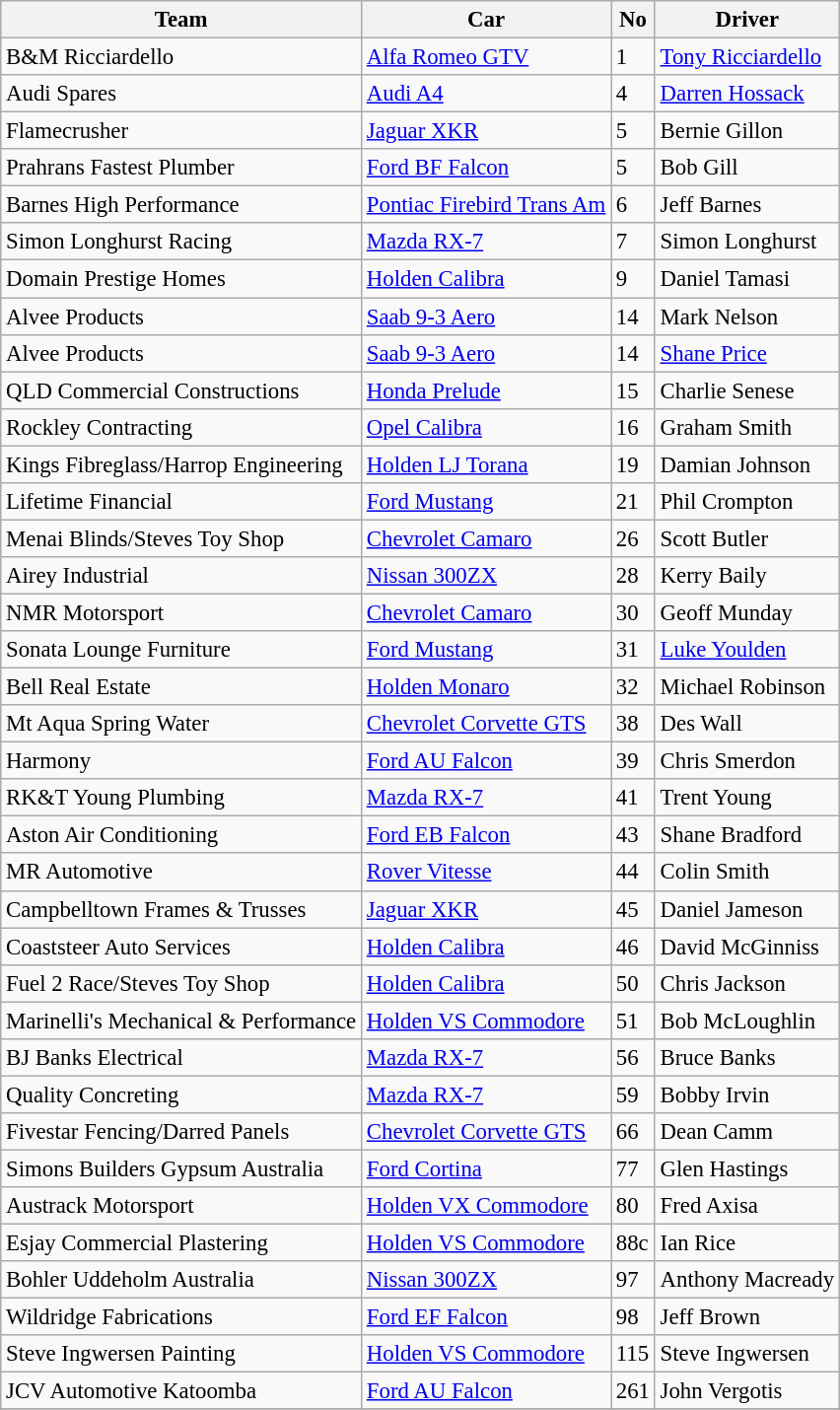<table class="wikitable" style="font-size: 95%;">
<tr>
<th>Team</th>
<th>Car</th>
<th>No</th>
<th>Driver</th>
</tr>
<tr>
<td>B&M Ricciardello</td>
<td><a href='#'>Alfa Romeo GTV</a></td>
<td>1</td>
<td><a href='#'>Tony Ricciardello</a></td>
</tr>
<tr>
<td>Audi Spares</td>
<td><a href='#'>Audi A4</a></td>
<td>4</td>
<td><a href='#'>Darren Hossack</a></td>
</tr>
<tr>
<td>Flamecrusher</td>
<td><a href='#'>Jaguar XKR</a></td>
<td>5</td>
<td>Bernie Gillon</td>
</tr>
<tr>
<td>Prahrans Fastest Plumber</td>
<td><a href='#'>Ford BF Falcon</a></td>
<td>5</td>
<td>Bob Gill</td>
</tr>
<tr>
<td>Barnes High Performance</td>
<td><a href='#'>Pontiac Firebird Trans Am</a></td>
<td>6</td>
<td>Jeff Barnes</td>
</tr>
<tr>
<td>Simon Longhurst Racing</td>
<td><a href='#'>Mazda RX-7</a></td>
<td>7</td>
<td>Simon Longhurst</td>
</tr>
<tr>
<td>Domain Prestige Homes</td>
<td><a href='#'>Holden Calibra</a></td>
<td>9</td>
<td>Daniel Tamasi</td>
</tr>
<tr>
<td>Alvee Products</td>
<td><a href='#'>Saab 9-3 Aero</a></td>
<td>14</td>
<td>Mark Nelson</td>
</tr>
<tr>
<td>Alvee Products</td>
<td><a href='#'>Saab 9-3 Aero</a></td>
<td>14</td>
<td><a href='#'>Shane Price</a></td>
</tr>
<tr>
<td>QLD Commercial Constructions</td>
<td><a href='#'>Honda Prelude</a></td>
<td>15</td>
<td>Charlie Senese</td>
</tr>
<tr>
<td>Rockley Contracting</td>
<td><a href='#'>Opel Calibra</a></td>
<td>16</td>
<td>Graham Smith</td>
</tr>
<tr>
<td>Kings Fibreglass/Harrop Engineering</td>
<td><a href='#'>Holden LJ Torana</a></td>
<td>19</td>
<td>Damian Johnson</td>
</tr>
<tr>
<td>Lifetime Financial</td>
<td><a href='#'>Ford Mustang</a></td>
<td>21</td>
<td>Phil Crompton</td>
</tr>
<tr>
<td>Menai Blinds/Steves Toy Shop</td>
<td><a href='#'>Chevrolet Camaro</a></td>
<td>26</td>
<td>Scott Butler</td>
</tr>
<tr>
<td>Airey Industrial</td>
<td><a href='#'>Nissan 300ZX</a></td>
<td>28</td>
<td>Kerry Baily</td>
</tr>
<tr>
<td>NMR Motorsport</td>
<td><a href='#'>Chevrolet Camaro</a></td>
<td>30</td>
<td>Geoff Munday</td>
</tr>
<tr>
<td>Sonata Lounge Furniture</td>
<td><a href='#'>Ford Mustang</a></td>
<td>31</td>
<td><a href='#'>Luke Youlden</a></td>
</tr>
<tr>
<td>Bell Real Estate</td>
<td><a href='#'>Holden Monaro</a></td>
<td>32</td>
<td>Michael Robinson</td>
</tr>
<tr>
<td>Mt Aqua Spring Water</td>
<td><a href='#'>Chevrolet Corvette GTS</a></td>
<td>38</td>
<td>Des Wall</td>
</tr>
<tr>
<td>Harmony</td>
<td><a href='#'>Ford AU Falcon</a></td>
<td>39</td>
<td>Chris Smerdon</td>
</tr>
<tr>
<td>RK&T Young Plumbing</td>
<td><a href='#'>Mazda RX-7</a></td>
<td>41</td>
<td>Trent Young</td>
</tr>
<tr>
<td>Aston Air Conditioning</td>
<td><a href='#'>Ford EB Falcon</a></td>
<td>43</td>
<td>Shane Bradford</td>
</tr>
<tr>
<td>MR Automotive</td>
<td><a href='#'>Rover Vitesse</a></td>
<td>44</td>
<td>Colin Smith</td>
</tr>
<tr>
<td>Campbelltown Frames & Trusses</td>
<td><a href='#'>Jaguar XKR</a></td>
<td>45</td>
<td>Daniel Jameson</td>
</tr>
<tr>
<td>Coaststeer Auto Services</td>
<td><a href='#'>Holden Calibra</a></td>
<td>46</td>
<td>David McGinniss</td>
</tr>
<tr>
<td>Fuel 2 Race/Steves Toy Shop</td>
<td><a href='#'>Holden Calibra</a></td>
<td>50</td>
<td>Chris Jackson</td>
</tr>
<tr>
<td>Marinelli's Mechanical & Performance</td>
<td><a href='#'>Holden VS Commodore</a></td>
<td>51</td>
<td>Bob McLoughlin</td>
</tr>
<tr>
<td>BJ Banks Electrical</td>
<td><a href='#'>Mazda RX-7</a></td>
<td>56</td>
<td>Bruce Banks</td>
</tr>
<tr>
<td>Quality Concreting</td>
<td><a href='#'>Mazda RX-7</a></td>
<td>59</td>
<td>Bobby Irvin</td>
</tr>
<tr>
<td>Fivestar Fencing/Darred Panels</td>
<td><a href='#'>Chevrolet Corvette GTS</a></td>
<td>66</td>
<td>Dean Camm</td>
</tr>
<tr>
<td>Simons Builders Gypsum Australia</td>
<td><a href='#'>Ford Cortina</a></td>
<td>77</td>
<td>Glen Hastings</td>
</tr>
<tr>
<td>Austrack Motorsport</td>
<td><a href='#'>Holden VX Commodore</a></td>
<td>80</td>
<td>Fred Axisa</td>
</tr>
<tr>
<td>Esjay Commercial Plastering</td>
<td><a href='#'>Holden VS Commodore</a></td>
<td>88c</td>
<td>Ian Rice</td>
</tr>
<tr>
<td>Bohler Uddeholm Australia</td>
<td><a href='#'>Nissan 300ZX</a></td>
<td>97</td>
<td>Anthony Macready</td>
</tr>
<tr>
<td>Wildridge Fabrications</td>
<td><a href='#'>Ford EF Falcon</a></td>
<td>98</td>
<td>Jeff Brown</td>
</tr>
<tr>
<td>Steve Ingwersen Painting</td>
<td><a href='#'>Holden VS Commodore</a></td>
<td>115</td>
<td>Steve Ingwersen</td>
</tr>
<tr>
<td>JCV Automotive Katoomba</td>
<td><a href='#'>Ford AU Falcon</a></td>
<td>261</td>
<td>John Vergotis</td>
</tr>
<tr>
</tr>
</table>
